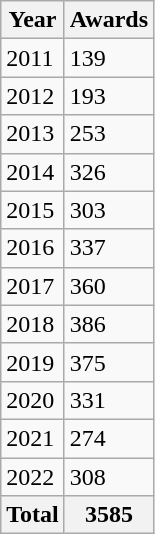<table class="wikitable">
<tr>
<th>Year</th>
<th>Awards</th>
</tr>
<tr>
<td>2011</td>
<td>139</td>
</tr>
<tr>
<td>2012</td>
<td>193</td>
</tr>
<tr>
<td>2013</td>
<td>253</td>
</tr>
<tr>
<td>2014</td>
<td>326</td>
</tr>
<tr>
<td>2015</td>
<td>303</td>
</tr>
<tr>
<td>2016</td>
<td>337</td>
</tr>
<tr>
<td>2017</td>
<td>360</td>
</tr>
<tr>
<td>2018</td>
<td>386</td>
</tr>
<tr>
<td>2019</td>
<td>375</td>
</tr>
<tr>
<td>2020</td>
<td>331</td>
</tr>
<tr>
<td>2021</td>
<td>274</td>
</tr>
<tr>
<td>2022</td>
<td>308</td>
</tr>
<tr>
<th>Total</th>
<th>3585</th>
</tr>
</table>
